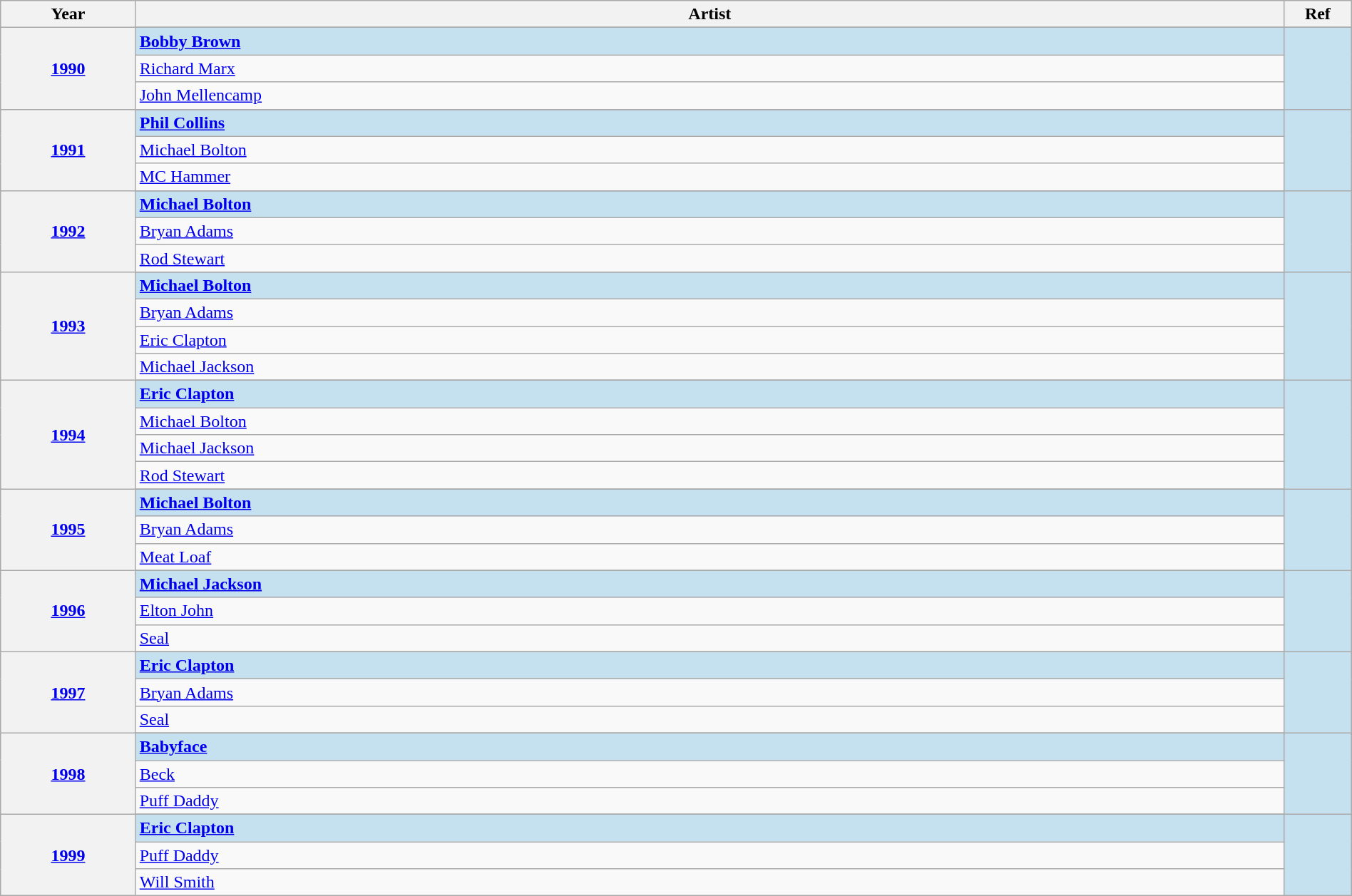<table class="wikitable" width="100%">
<tr>
<th width="10%">Year</th>
<th width="85%">Artist</th>
<th width="5%">Ref</th>
</tr>
<tr>
<th rowspan="4" align="center"><a href='#'>1990<br></a></th>
</tr>
<tr style="background:#c5e1f0">
<td><strong><a href='#'>Bobby Brown</a></strong></td>
<td rowspan="4" align="center"></td>
</tr>
<tr>
<td><a href='#'>Richard Marx</a></td>
</tr>
<tr>
<td><a href='#'>John Mellencamp</a></td>
</tr>
<tr>
<th rowspan="4" align="center"><a href='#'>1991<br></a></th>
</tr>
<tr style="background:#c5e1f0">
<td><strong><a href='#'>Phil Collins</a></strong></td>
<td rowspan="4" align="center"></td>
</tr>
<tr>
<td><a href='#'>Michael Bolton</a></td>
</tr>
<tr>
<td><a href='#'>MC Hammer</a></td>
</tr>
<tr>
<th rowspan="4" align="center"><a href='#'>1992<br></a></th>
</tr>
<tr style="background:#c5e1f0">
<td><strong><a href='#'>Michael Bolton</a></strong></td>
<td rowspan="4" align="center"></td>
</tr>
<tr>
<td><a href='#'>Bryan Adams</a></td>
</tr>
<tr>
<td><a href='#'>Rod Stewart</a></td>
</tr>
<tr>
<th rowspan="5" align="center"><a href='#'>1993<br></a></th>
</tr>
<tr style="background:#c5e1f0">
<td><strong><a href='#'>Michael Bolton</a></strong></td>
<td rowspan="5" align="center"></td>
</tr>
<tr>
<td><a href='#'>Bryan Adams</a></td>
</tr>
<tr>
<td><a href='#'>Eric Clapton</a></td>
</tr>
<tr>
<td><a href='#'>Michael Jackson</a></td>
</tr>
<tr>
<th rowspan="5" align="center"><a href='#'>1994<br></a></th>
</tr>
<tr style="background:#c5e1f0">
<td><strong><a href='#'>Eric Clapton</a></strong></td>
<td rowspan="5" align="center"></td>
</tr>
<tr>
<td><a href='#'>Michael Bolton</a></td>
</tr>
<tr>
<td><a href='#'>Michael Jackson</a></td>
</tr>
<tr>
<td><a href='#'>Rod Stewart</a></td>
</tr>
<tr>
<th rowspan="4" align="center"><a href='#'>1995<br></a></th>
</tr>
<tr style="background:#c5e1f0">
<td><strong><a href='#'>Michael Bolton</a></strong></td>
<td rowspan="4" align="center"></td>
</tr>
<tr>
<td><a href='#'>Bryan Adams</a></td>
</tr>
<tr>
<td><a href='#'>Meat Loaf</a></td>
</tr>
<tr>
<th rowspan="4" align="center"><a href='#'>1996<br></a></th>
</tr>
<tr style="background:#c5e1f0">
<td><strong><a href='#'>Michael Jackson</a></strong></td>
<td rowspan="4" align="center"></td>
</tr>
<tr>
<td><a href='#'>Elton John</a></td>
</tr>
<tr>
<td><a href='#'>Seal</a></td>
</tr>
<tr>
<th rowspan="4" align="center"><a href='#'>1997<br></a></th>
</tr>
<tr style="background:#c5e1f0">
<td><strong><a href='#'>Eric Clapton</a></strong></td>
<td rowspan="4" align="center"></td>
</tr>
<tr>
<td><a href='#'>Bryan Adams</a></td>
</tr>
<tr>
<td><a href='#'>Seal</a></td>
</tr>
<tr>
<th rowspan="4" align="center"><a href='#'>1998<br></a></th>
</tr>
<tr style="background:#c5e1f0">
<td><strong><a href='#'>Babyface</a></strong></td>
<td rowspan="4" align="center"></td>
</tr>
<tr>
<td><a href='#'>Beck</a></td>
</tr>
<tr>
<td><a href='#'>Puff Daddy</a></td>
</tr>
<tr>
<th rowspan="4" align="center"><a href='#'>1999<br></a></th>
</tr>
<tr style="background:#c5e1f0">
<td><strong><a href='#'>Eric Clapton</a></strong></td>
<td rowspan="4" align="center"></td>
</tr>
<tr>
<td><a href='#'>Puff Daddy</a></td>
</tr>
<tr>
<td><a href='#'>Will Smith</a></td>
</tr>
</table>
